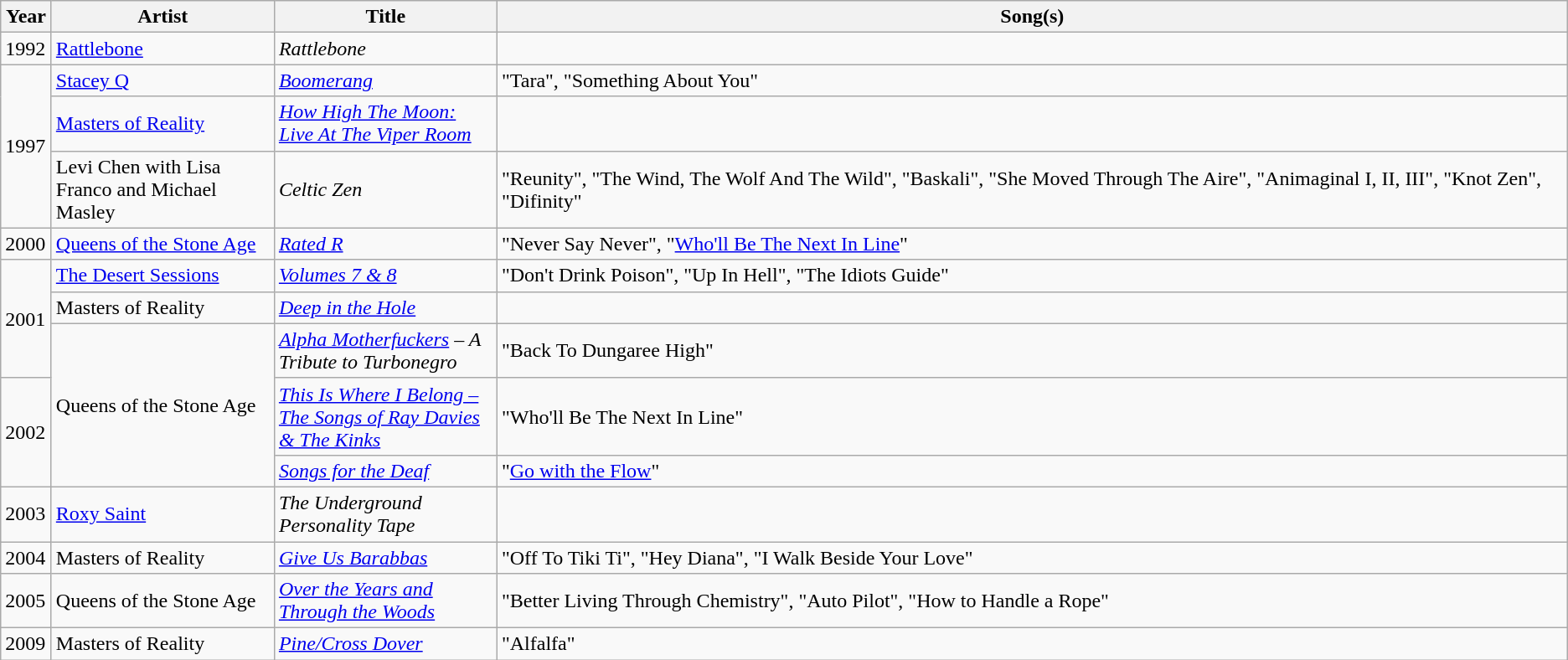<table class="wikitable">
<tr>
<th width="33">Year</th>
<th width="170">Artist</th>
<th width="170">Title</th>
<th>Song(s)</th>
</tr>
<tr>
<td>1992</td>
<td><a href='#'>Rattlebone</a></td>
<td><em>Rattlebone</em></td>
<td></td>
</tr>
<tr>
<td rowspan="3">1997</td>
<td><a href='#'>Stacey Q</a></td>
<td><em><a href='#'>Boomerang</a></em></td>
<td>"Tara", "Something About You"</td>
</tr>
<tr>
<td><a href='#'>Masters of Reality</a></td>
<td><em><a href='#'>How High The Moon: Live At The Viper Room</a></em></td>
<td></td>
</tr>
<tr>
<td>Levi Chen with Lisa Franco and Michael Masley</td>
<td><em>Celtic Zen</em></td>
<td>"Reunity", "The Wind, The Wolf And The Wild", "Baskali", "She Moved Through The Aire", "Animaginal I, II, III", "Knot Zen", "Difinity"</td>
</tr>
<tr>
<td>2000</td>
<td><a href='#'>Queens of the Stone Age</a></td>
<td><em><a href='#'>Rated R</a></em></td>
<td>"Never Say Never", "<a href='#'>Who'll Be The Next In Line</a>"</td>
</tr>
<tr>
<td rowspan="3">2001</td>
<td><a href='#'>The Desert Sessions</a></td>
<td><em><a href='#'>Volumes 7 & 8</a></em></td>
<td>"Don't Drink Poison", "Up In Hell", "The Idiots Guide"</td>
</tr>
<tr>
<td>Masters of Reality</td>
<td><em><a href='#'>Deep in the Hole</a></em></td>
<td></td>
</tr>
<tr>
<td rowspan="3">Queens of the Stone Age</td>
<td><em><a href='#'>Alpha Motherfuckers</a> – A Tribute to Turbonegro</em></td>
<td>"Back To Dungaree High"</td>
</tr>
<tr>
<td rowspan="2">2002</td>
<td><em><a href='#'>This Is Where I Belong – The Songs of Ray Davies & The Kinks</a></em></td>
<td>"Who'll Be The Next In Line"</td>
</tr>
<tr>
<td><em><a href='#'>Songs for the Deaf</a></em></td>
<td>"<a href='#'>Go with the Flow</a>"</td>
</tr>
<tr>
<td>2003</td>
<td><a href='#'>Roxy Saint</a></td>
<td><em>The Underground Personality Tape</em></td>
<td></td>
</tr>
<tr>
<td>2004</td>
<td>Masters of Reality</td>
<td><em><a href='#'>Give Us Barabbas</a></em></td>
<td>"Off To Tiki Ti", "Hey Diana", "I Walk Beside Your Love"</td>
</tr>
<tr>
<td>2005</td>
<td>Queens of the Stone Age</td>
<td><em><a href='#'>Over the Years and Through the Woods</a></em></td>
<td>"Better Living Through Chemistry", "Auto Pilot", "How to Handle a Rope"</td>
</tr>
<tr>
<td>2009</td>
<td>Masters of Reality</td>
<td><em><a href='#'>Pine/Cross Dover</a></em></td>
<td>"Alfalfa"</td>
</tr>
</table>
